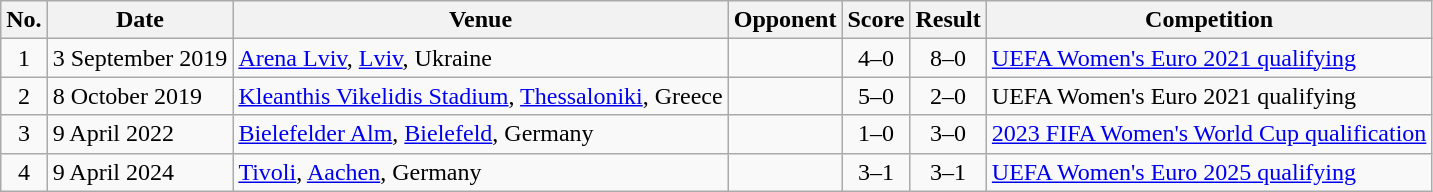<table class="wikitable sortable">
<tr>
<th scope="col">No.</th>
<th scope="col">Date</th>
<th scope="col">Venue</th>
<th scope="col">Opponent</th>
<th scope="col">Score</th>
<th scope="col">Result</th>
<th scope="col">Competition</th>
</tr>
<tr>
<td align="center">1</td>
<td>3 September 2019</td>
<td><a href='#'>Arena Lviv</a>, <a href='#'>Lviv</a>, Ukraine</td>
<td></td>
<td align="center">4–0</td>
<td align="center">8–0</td>
<td><a href='#'>UEFA Women's Euro 2021 qualifying</a></td>
</tr>
<tr>
<td align="center">2</td>
<td>8 October 2019</td>
<td><a href='#'>Kleanthis Vikelidis Stadium</a>, <a href='#'>Thessaloniki</a>, Greece</td>
<td></td>
<td align="center">5–0</td>
<td align="center">2–0</td>
<td>UEFA Women's Euro 2021 qualifying</td>
</tr>
<tr>
<td align="center">3</td>
<td>9 April 2022</td>
<td><a href='#'>Bielefelder Alm</a>, <a href='#'>Bielefeld</a>, Germany</td>
<td></td>
<td align="center">1–0</td>
<td align="center">3–0</td>
<td><a href='#'>2023 FIFA Women's World Cup qualification</a></td>
</tr>
<tr>
<td align="center">4</td>
<td>9 April 2024</td>
<td><a href='#'>Tivoli</a>, <a href='#'>Aachen</a>, Germany</td>
<td></td>
<td align="center">3–1</td>
<td align="center">3–1</td>
<td><a href='#'>UEFA Women's Euro 2025 qualifying</a></td>
</tr>
</table>
